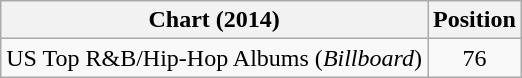<table class="wikitable">
<tr>
<th>Chart (2014)</th>
<th>Position</th>
</tr>
<tr>
<td>US Top R&B/Hip-Hop Albums (<em>Billboard</em>)</td>
<td style="text-align:center">76</td>
</tr>
</table>
